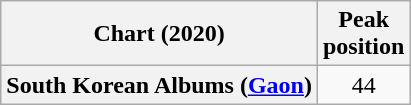<table class="wikitable plainrowheaders" style="text-align:center;">
<tr>
<th scope="col">Chart (2020)</th>
<th scope="col">Peak<br>position</th>
</tr>
<tr>
<th scope="row">South Korean Albums (<a href='#'>Gaon</a>)</th>
<td>44</td>
</tr>
</table>
